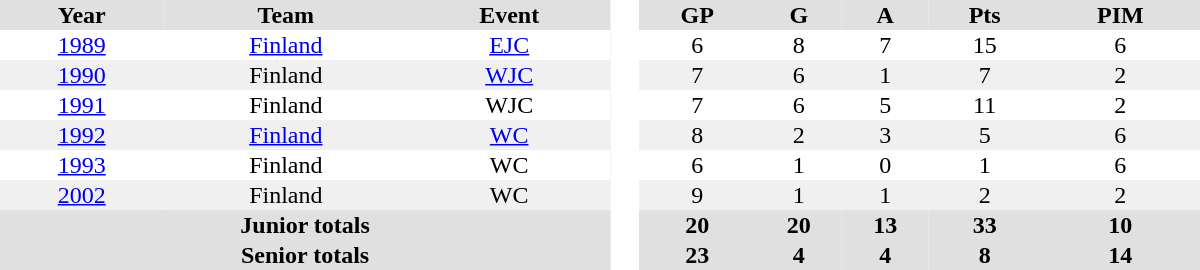<table border="0" cellpadding="1" cellspacing="0" style="text-align:center; width:50em">
<tr ALIGN="center" bgcolor="#e0e0e0">
<th>Year</th>
<th>Team</th>
<th>Event</th>
<th rowspan="99" bgcolor="#ffffff"> </th>
<th>GP</th>
<th>G</th>
<th>A</th>
<th>Pts</th>
<th>PIM</th>
</tr>
<tr>
<td><a href='#'>1989</a></td>
<td><a href='#'>Finland</a></td>
<td><a href='#'>EJC</a></td>
<td>6</td>
<td>8</td>
<td>7</td>
<td>15</td>
<td>6</td>
</tr>
<tr bgcolor="#f0f0f0">
<td><a href='#'>1990</a></td>
<td>Finland</td>
<td><a href='#'>WJC</a></td>
<td>7</td>
<td>6</td>
<td>1</td>
<td>7</td>
<td>2</td>
</tr>
<tr>
<td><a href='#'>1991</a></td>
<td>Finland</td>
<td>WJC</td>
<td>7</td>
<td>6</td>
<td>5</td>
<td>11</td>
<td>2</td>
</tr>
<tr bgcolor="#f0f0f0">
<td><a href='#'>1992</a></td>
<td><a href='#'>Finland</a></td>
<td><a href='#'>WC</a></td>
<td>8</td>
<td>2</td>
<td>3</td>
<td>5</td>
<td>6</td>
</tr>
<tr>
<td><a href='#'>1993</a></td>
<td>Finland</td>
<td>WC</td>
<td>6</td>
<td>1</td>
<td>0</td>
<td>1</td>
<td>6</td>
</tr>
<tr bgcolor="#f0f0f0">
<td><a href='#'>2002</a></td>
<td>Finland</td>
<td>WC</td>
<td>9</td>
<td>1</td>
<td>1</td>
<td>2</td>
<td>2</td>
</tr>
<tr bgcolor="#e0e0e0">
<th colspan=3>Junior totals</th>
<th>20</th>
<th>20</th>
<th>13</th>
<th>33</th>
<th>10</th>
</tr>
<tr bgcolor="#e0e0e0">
<th colspan=3>Senior totals</th>
<th>23</th>
<th>4</th>
<th>4</th>
<th>8</th>
<th>14</th>
</tr>
</table>
